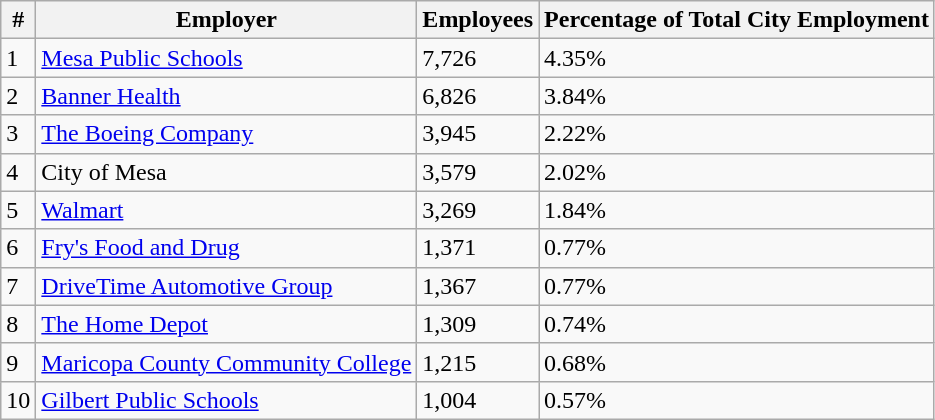<table class="wikitable">
<tr>
<th>#</th>
<th>Employer</th>
<th>Employees</th>
<th>Percentage of Total City Employment</th>
</tr>
<tr>
<td>1</td>
<td><a href='#'>Mesa Public Schools</a></td>
<td>7,726</td>
<td>4.35%</td>
</tr>
<tr>
<td>2</td>
<td><a href='#'>Banner Health</a></td>
<td>6,826</td>
<td>3.84%</td>
</tr>
<tr>
<td>3</td>
<td><a href='#'>The Boeing Company</a></td>
<td>3,945</td>
<td>2.22%</td>
</tr>
<tr>
<td>4</td>
<td>City of Mesa</td>
<td>3,579</td>
<td>2.02%</td>
</tr>
<tr>
<td>5</td>
<td><a href='#'>Walmart</a></td>
<td>3,269</td>
<td>1.84%</td>
</tr>
<tr>
<td>6</td>
<td><a href='#'>Fry's Food and Drug</a></td>
<td>1,371</td>
<td>0.77%</td>
</tr>
<tr>
<td>7</td>
<td><a href='#'>DriveTime Automotive Group</a></td>
<td>1,367</td>
<td>0.77%</td>
</tr>
<tr>
<td>8</td>
<td><a href='#'>The Home Depot</a></td>
<td>1,309</td>
<td>0.74%</td>
</tr>
<tr>
<td>9</td>
<td><a href='#'>Maricopa County Community College</a></td>
<td>1,215</td>
<td>0.68%</td>
</tr>
<tr>
<td>10</td>
<td><a href='#'>Gilbert Public Schools</a></td>
<td>1,004</td>
<td>0.57%</td>
</tr>
</table>
